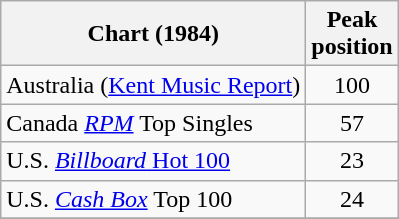<table class="wikitable sortable">
<tr>
<th>Chart (1984)</th>
<th>Peak<br>position</th>
</tr>
<tr>
<td>Australia (<a href='#'>Kent Music Report</a>)</td>
<td align="center">100</td>
</tr>
<tr>
<td>Canada <em><a href='#'>RPM</a></em> Top Singles</td>
<td style="text-align:center;">57</td>
</tr>
<tr>
<td>U.S. <a href='#'><em>Billboard</em> Hot 100</a></td>
<td align="center">23</td>
</tr>
<tr>
<td>U.S. <a href='#'><em>Cash Box</em></a> Top 100</td>
<td align="center">24</td>
</tr>
<tr>
</tr>
</table>
